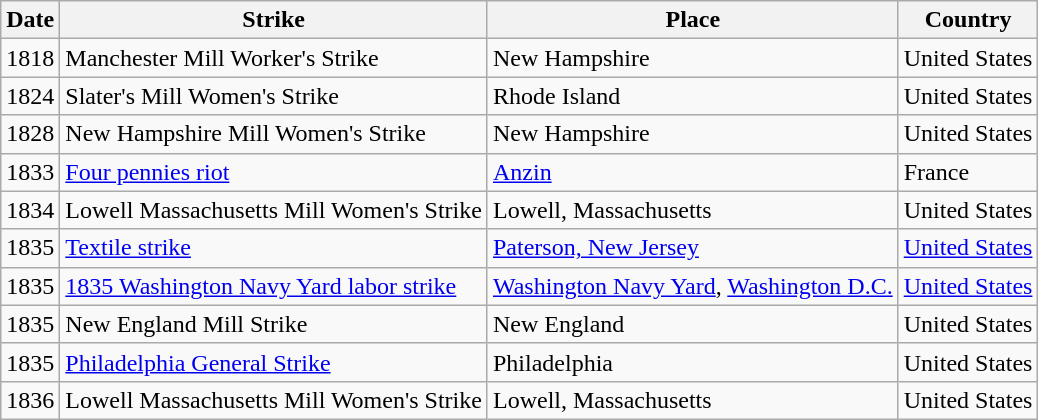<table class="wikitable sortable">
<tr>
<th>Date</th>
<th>Strike</th>
<th>Place</th>
<th>Country</th>
</tr>
<tr>
<td>1818</td>
<td>Manchester Mill Worker's Strike</td>
<td>New Hampshire</td>
<td>United States<br></td>
</tr>
<tr>
<td>1824</td>
<td>Slater's Mill Women's Strike</td>
<td>Rhode Island</td>
<td>United States<br></td>
</tr>
<tr>
<td>1828</td>
<td>New Hampshire Mill Women's Strike</td>
<td>New Hampshire</td>
<td>United States<br></td>
</tr>
<tr>
<td>1833</td>
<td><a href='#'>Four pennies riot</a></td>
<td><a href='#'>Anzin</a></td>
<td>France</td>
</tr>
<tr>
<td>1834</td>
<td>Lowell Massachusetts Mill Women's Strike</td>
<td>Lowell, Massachusetts</td>
<td>United States<br></td>
</tr>
<tr>
<td>1835</td>
<td><a href='#'>Textile strike</a></td>
<td><a href='#'>Paterson, New Jersey</a></td>
<td><a href='#'>United States</a></td>
</tr>
<tr>
<td>1835</td>
<td><a href='#'>1835 Washington Navy Yard labor strike</a></td>
<td><a href='#'>Washington Navy Yard</a>, <a href='#'>Washington D.C.</a></td>
<td><a href='#'>United States</a></td>
</tr>
<tr>
<td>1835</td>
<td>New England Mill Strike</td>
<td>New England</td>
<td>United States<br></td>
</tr>
<tr>
<td>1835</td>
<td><a href='#'>Philadelphia General Strike</a></td>
<td>Philadelphia</td>
<td>United States<br></td>
</tr>
<tr>
<td>1836</td>
<td>Lowell Massachusetts Mill Women's Strike</td>
<td>Lowell, Massachusetts</td>
<td>United States<br></td>
</tr>
</table>
